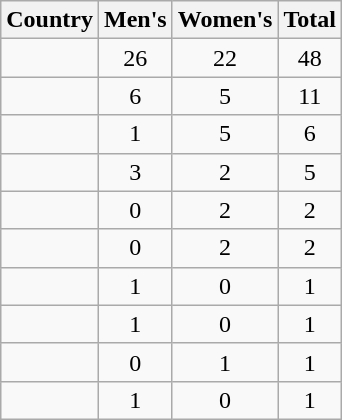<table class="wikitable sortable" style="text-align:center">
<tr>
<th>Country</th>
<th>Men's</th>
<th>Women's</th>
<th>Total</th>
</tr>
<tr>
<td align="left"></td>
<td>26</td>
<td>22</td>
<td>48</td>
</tr>
<tr>
<td align="left"></td>
<td>6</td>
<td>5</td>
<td>11</td>
</tr>
<tr>
<td align="left"></td>
<td>1</td>
<td>5</td>
<td>6</td>
</tr>
<tr>
<td align="left"></td>
<td>3</td>
<td>2</td>
<td>5</td>
</tr>
<tr>
<td align="left"></td>
<td>0</td>
<td>2</td>
<td>2</td>
</tr>
<tr>
<td align="left"></td>
<td>0</td>
<td>2</td>
<td>2</td>
</tr>
<tr>
<td align="left"></td>
<td>1</td>
<td>0</td>
<td>1</td>
</tr>
<tr>
<td align="left"></td>
<td>1</td>
<td>0</td>
<td>1</td>
</tr>
<tr>
<td align="left"></td>
<td>0</td>
<td>1</td>
<td>1</td>
</tr>
<tr>
<td align="left"></td>
<td>1</td>
<td>0</td>
<td>1</td>
</tr>
</table>
